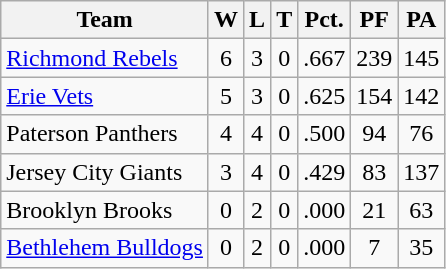<table class="wikitable">
<tr>
<th>Team</th>
<th>W</th>
<th>L</th>
<th>T</th>
<th>Pct.</th>
<th>PF</th>
<th>PA </th>
</tr>
<tr align="center">
<td align="left"><a href='#'>Richmond Rebels</a></td>
<td>6</td>
<td>3</td>
<td>0</td>
<td>.667</td>
<td>239</td>
<td>145</td>
</tr>
<tr align="center">
<td align="left"><a href='#'>Erie Vets</a></td>
<td>5</td>
<td>3</td>
<td>0</td>
<td>.625</td>
<td>154</td>
<td>142</td>
</tr>
<tr align="center">
<td align="left">Paterson Panthers</td>
<td>4</td>
<td>4</td>
<td>0</td>
<td>.500</td>
<td>94</td>
<td>76</td>
</tr>
<tr align="center">
<td align="left">Jersey City Giants</td>
<td>3</td>
<td>4</td>
<td>0</td>
<td>.429</td>
<td>83</td>
<td>137</td>
</tr>
<tr align="center">
<td align="left">Brooklyn Brooks</td>
<td>0</td>
<td>2</td>
<td>0</td>
<td>.000</td>
<td>21</td>
<td>63</td>
</tr>
<tr align="center">
<td align="left"><a href='#'>Bethlehem Bulldogs</a></td>
<td>0</td>
<td>2</td>
<td>0</td>
<td>.000</td>
<td>7</td>
<td>35</td>
</tr>
</table>
